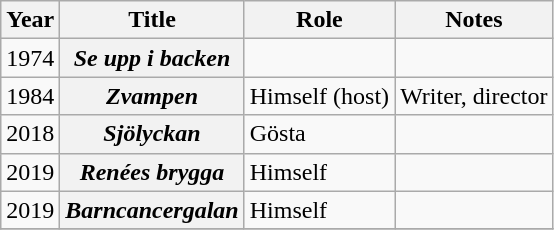<table class="wikitable sortable plainrowheaders">
<tr>
<th scope="col">Year</th>
<th scope="col">Title</th>
<th scope="col">Role</th>
<th scope="col" class="unsortable">Notes</th>
</tr>
<tr>
<td style="text-align:center;">1974</td>
<th scope="row"><em>Se upp i backen</em></th>
<td></td>
<td></td>
</tr>
<tr ¨>
<td style="text-align:center;">1984</td>
<th scope="row"><em>Zvampen</em></th>
<td>Himself (host)</td>
<td>Writer, director</td>
</tr>
<tr>
<td style="text-align:center;">2018</td>
<th scope="row"><em>Sjölyckan</em></th>
<td>Gösta</td>
<td></td>
</tr>
<tr>
<td style="text-align:center;">2019</td>
<th scope="row"><em>Renées brygga</em></th>
<td>Himself</td>
<td></td>
</tr>
<tr>
<td style="text-align:center;">2019</td>
<th scope="row"><em>Barncancergalan</em></th>
<td>Himself</td>
<td></td>
</tr>
<tr>
</tr>
</table>
